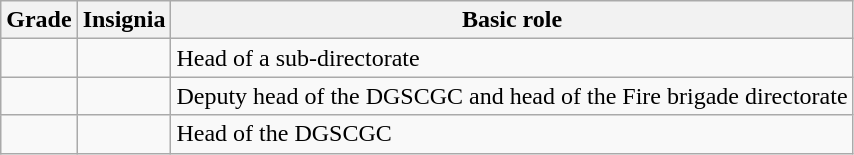<table class="wikitable">
<tr>
<th>Grade</th>
<th>Insignia</th>
<th>Basic role</th>
</tr>
<tr>
<td></td>
<td></td>
<td>Head of a sub-directorate</td>
</tr>
<tr>
<td></td>
<td></td>
<td>Deputy head of the DGSCGC and head of the Fire brigade directorate</td>
</tr>
<tr>
<td></td>
<td></td>
<td>Head of the DGSCGC</td>
</tr>
</table>
